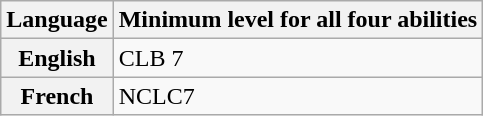<table class="wikitable">
<tr>
<th>Language</th>
<th>Minimum level for all four abilities</th>
</tr>
<tr>
<th>English</th>
<td>CLB 7</td>
</tr>
<tr>
<th>French</th>
<td>NCLC7</td>
</tr>
</table>
